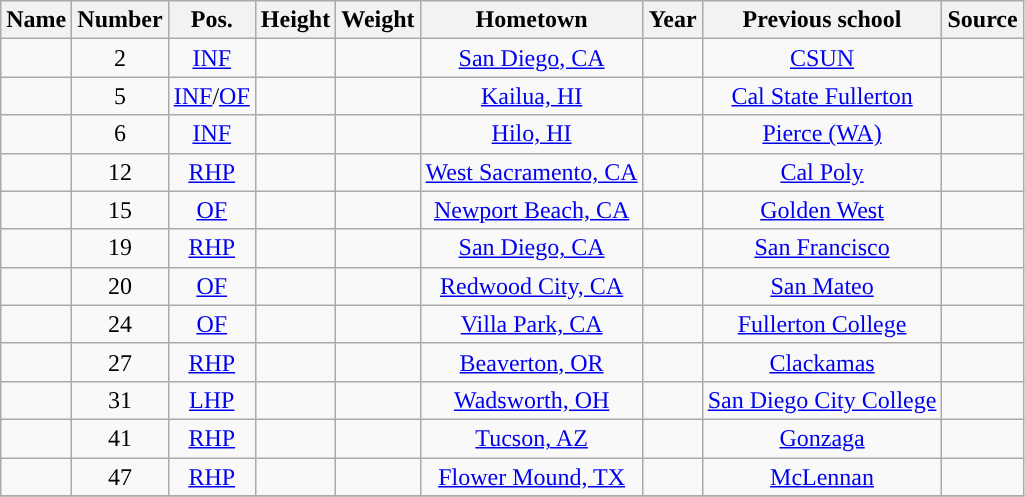<table class="wikitable sortable sortable" style="text-align: center">
<tr align=center>
<th>Name</th>
<th>Number</th>
<th>Pos.</th>
<th>Height</th>
<th>Weight</th>
<th>Hometown</th>
<th>Year</th>
<th>Previous school</th>
<th>Source</th>
</tr>
<tr>
<td></td>
<td>2</td>
<td><a href='#'>INF</a></td>
<td></td>
<td></td>
<td><a href='#'>San Diego, CA</a></td>
<td></td>
<td><a href='#'>CSUN</a></td>
<td></td>
</tr>
<tr>
<td></td>
<td>5</td>
<td><a href='#'>INF</a>/<a href='#'>OF</a></td>
<td></td>
<td></td>
<td><a href='#'>Kailua, HI</a></td>
<td></td>
<td><a href='#'>Cal State Fullerton</a></td>
<td></td>
</tr>
<tr>
<td></td>
<td>6</td>
<td><a href='#'>INF</a></td>
<td></td>
<td></td>
<td><a href='#'>Hilo, HI</a></td>
<td></td>
<td><a href='#'>Pierce (WA)</a></td>
<td></td>
</tr>
<tr>
<td></td>
<td>12</td>
<td><a href='#'>RHP</a></td>
<td></td>
<td></td>
<td><a href='#'>West Sacramento, CA</a></td>
<td></td>
<td><a href='#'>Cal Poly</a></td>
<td></td>
</tr>
<tr>
<td></td>
<td>15</td>
<td><a href='#'>OF</a></td>
<td></td>
<td></td>
<td><a href='#'>Newport Beach, CA</a></td>
<td></td>
<td><a href='#'>Golden West</a></td>
<td></td>
</tr>
<tr>
<td></td>
<td>19</td>
<td><a href='#'>RHP</a></td>
<td></td>
<td></td>
<td><a href='#'>San Diego, CA</a></td>
<td></td>
<td><a href='#'>San Francisco</a></td>
<td></td>
</tr>
<tr>
<td></td>
<td>20</td>
<td><a href='#'>OF</a></td>
<td></td>
<td></td>
<td><a href='#'>Redwood City, CA</a></td>
<td></td>
<td><a href='#'>San Mateo</a></td>
<td></td>
</tr>
<tr>
<td></td>
<td>24</td>
<td><a href='#'>OF</a></td>
<td></td>
<td></td>
<td><a href='#'>Villa Park, CA</a></td>
<td></td>
<td><a href='#'>Fullerton College</a></td>
<td></td>
</tr>
<tr>
<td></td>
<td>27</td>
<td><a href='#'>RHP</a></td>
<td></td>
<td></td>
<td><a href='#'>Beaverton, OR</a></td>
<td></td>
<td><a href='#'>Clackamas</a></td>
<td></td>
</tr>
<tr>
<td></td>
<td>31</td>
<td><a href='#'>LHP</a></td>
<td></td>
<td></td>
<td><a href='#'>Wadsworth, OH</a></td>
<td></td>
<td><a href='#'>San Diego City College</a></td>
<td></td>
</tr>
<tr>
<td></td>
<td>41</td>
<td><a href='#'>RHP</a></td>
<td></td>
<td></td>
<td><a href='#'>Tucson, AZ</a></td>
<td></td>
<td><a href='#'>Gonzaga</a></td>
<td></td>
</tr>
<tr>
<td></td>
<td>47</td>
<td><a href='#'>RHP</a></td>
<td></td>
<td></td>
<td><a href='#'>Flower Mound, TX</a></td>
<td></td>
<td><a href='#'>McLennan</a></td>
<td></td>
</tr>
<tr>
</tr>
</table>
